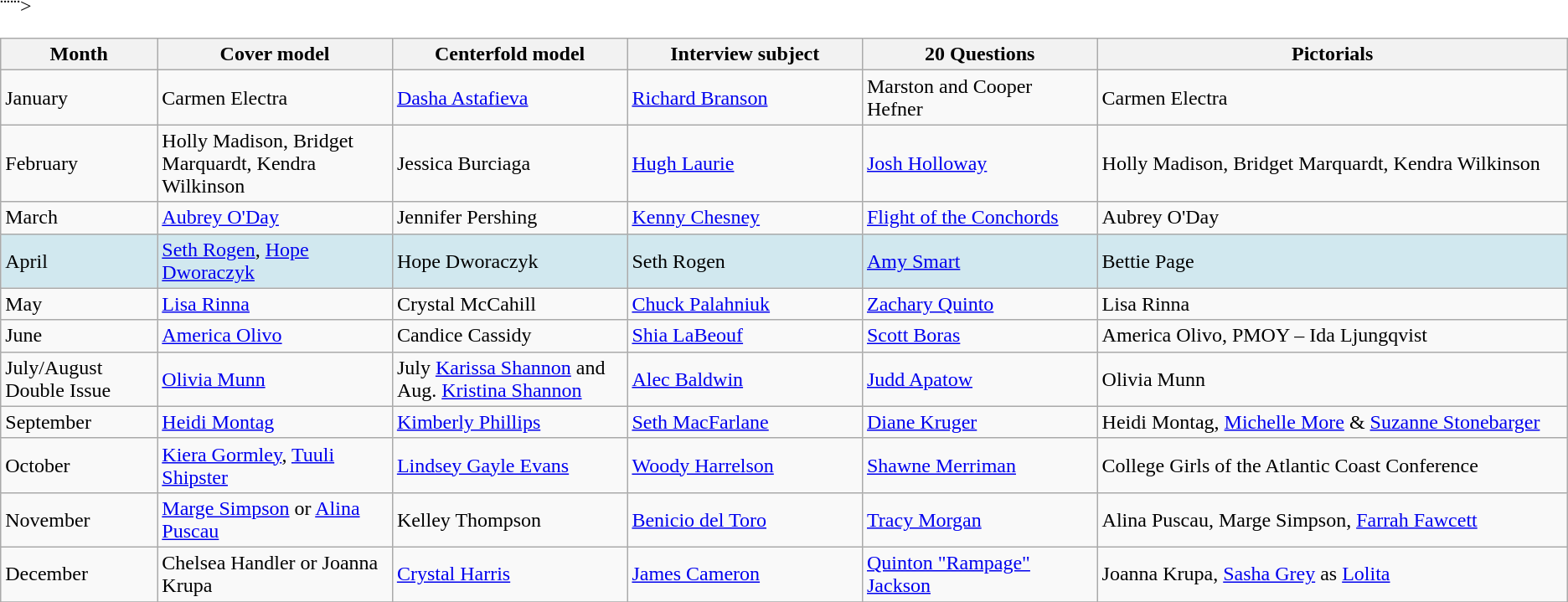<table class="wikitable">
<tr>
<th width="10%">Month</th>
<th width="15%">Cover model</th>
<th width="15%">Centerfold model</th>
<th width="15%">Interview subject</th>
<th width="15%">20 Questions</th>
<th width="30%">Pictorials</th>
</tr>
<tr>
<td>January</td>
<td>Carmen Electra</td>
<td><a href='#'>Dasha Astafieva</a></td>
<td><a href='#'>Richard Branson</a></td>
<td>Marston and Cooper Hefner</td>
<td>Carmen Electra</td>
</tr>
<tr>
<td>February</td>
<td>Holly Madison, Bridget Marquardt, Kendra Wilkinson</td>
<td>Jessica Burciaga</td>
<td><a href='#'>Hugh Laurie</a></td>
<td><a href='#'>Josh Holloway</a></td>
<td>Holly Madison, Bridget Marquardt, Kendra Wilkinson</td>
</tr>
<tr>
<td>March</td>
<td><a href='#'>Aubrey O'Day</a></td>
<td>Jennifer Pershing</td>
<td><a href='#'>Kenny Chesney</a></td>
<td><a href='#'>Flight of the Conchords</a></td>
<td>Aubrey O'Day</td>
</tr>
<tr style="background:#D1E8EF;">
<td>April</td>
<td><a href='#'>Seth Rogen</a>, <a href='#'>Hope Dworaczyk</a></td>
<td>Hope Dworaczyk</td>
<td>Seth Rogen</td>
<td><a href='#'>Amy Smart</a></td>
<td>Bettie Page</td>
</tr>
<tr>
<td>May</td>
<td><a href='#'>Lisa Rinna</a></td>
<td>Crystal McCahill</td>
<td><a href='#'>Chuck Palahniuk</a></td>
<td><a href='#'>Zachary Quinto</a></td>
<td>Lisa Rinna</td>
</tr>
<tr>
<td>June</td>
<td><a href='#'>America Olivo</a></td>
<td>Candice Cassidy</td>
<td><a href='#'>Shia LaBeouf</a></td>
<td><a href='#'>Scott Boras</a></td>
<td>America Olivo, PMOY – Ida Ljungqvist</td>
</tr>
<tr>
<td>July/August Double Issue</td>
<td><a href='#'>Olivia Munn</a></td>
<td>July <a href='#'>Karissa Shannon</a> and Aug. <a href='#'>Kristina Shannon</a></td>
<td><a href='#'>Alec Baldwin</a></td>
<td><a href='#'>Judd Apatow</a></td>
<td>Olivia Munn</td>
</tr>
<tr>
<td>September</td>
<td><a href='#'>Heidi Montag</a></td>
<td><a href='#'>Kimberly Phillips</a></td>
<td><a href='#'>Seth MacFarlane</a></td>
<td><a href='#'>Diane Kruger</a></td>
<td>Heidi Montag, <a href='#'>Michelle More</a> & <a href='#'>Suzanne Stonebarger</a></td>
</tr>
<tr>
<td>October</td>
<td><a href='#'>Kiera Gormley</a>, <a href='#'>Tuuli Shipster</a></td>
<td><a href='#'>Lindsey Gayle Evans</a></td>
<td><a href='#'>Woody Harrelson</a></td>
<td><a href='#'>Shawne Merriman</a></td>
<td>College Girls of the Atlantic Coast Conference</td>
</tr>
<tr>
<td>November</td>
<td><a href='#'>Marge Simpson</a> or <a href='#'>Alina Puscau</a></td>
<td>Kelley Thompson</td>
<td><a href='#'>Benicio del Toro</a></td>
<td><a href='#'>Tracy Morgan</a></td>
<td>Alina Puscau, Marge Simpson, <a href='#'>Farrah Fawcett</a></td>
</tr>
<tr>
<td>December</td>
<td>Chelsea Handler or Joanna Krupa</td>
<td><a href='#'>Crystal Harris</a></td>
<td><a href='#'>James Cameron</a></td>
<td><a href='#'>Quinton "Rampage" Jackson</a></td>
<td>Joanna Krupa, <a href='#'>Sasha Grey</a> as <a href='#'>Lolita</a></td>
</tr>
<tr -->¨¨¨>
</tr>
</table>
